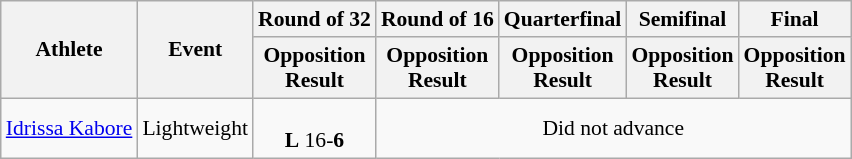<table class=wikitable style=font-size:90%>
<tr>
<th rowspan=2>Athlete</th>
<th rowspan=2>Event</th>
<th>Round of 32</th>
<th>Round of 16</th>
<th>Quarterfinal</th>
<th>Semifinal</th>
<th>Final</th>
</tr>
<tr>
<th>Opposition<br>Result</th>
<th>Opposition<br>Result</th>
<th>Opposition<br>Result</th>
<th>Opposition<br>Result</th>
<th>Opposition<br>Result</th>
</tr>
<tr>
<td><a href='#'>Idrissa Kabore</a></td>
<td>Lightweight</td>
<td align=center><br><strong>L</strong> 16-<strong>6</strong></td>
<td colspan=4 align=center>Did not advance</td>
</tr>
</table>
